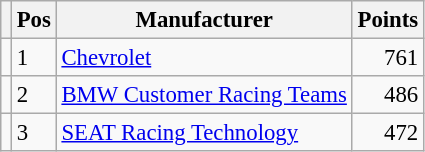<table class="wikitable" style="font-size: 95%;">
<tr>
<th></th>
<th>Pos</th>
<th>Manufacturer</th>
<th>Points</th>
</tr>
<tr>
<td align="left"></td>
<td>1</td>
<td> <a href='#'>Chevrolet</a></td>
<td align="right">761</td>
</tr>
<tr>
<td align="left"></td>
<td>2</td>
<td> <a href='#'>BMW Customer Racing Teams</a></td>
<td align="right">486</td>
</tr>
<tr>
<td align="left"></td>
<td>3</td>
<td> <a href='#'>SEAT Racing Technology</a></td>
<td align="right">472</td>
</tr>
</table>
